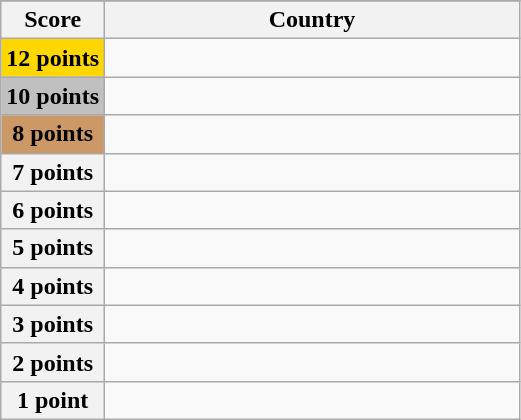<table class="wikitable">
<tr>
</tr>
<tr>
<th scope="col" width="20%">Score</th>
<th scope="col">Country</th>
</tr>
<tr>
<th scope="row" style="background:gold">12 points</th>
<td></td>
</tr>
<tr>
<th scope="row" style="background:silver">10 points</th>
<td></td>
</tr>
<tr>
<th scope="row" style="background:#CC9966">8 points</th>
<td></td>
</tr>
<tr>
<th scope="row">7 points</th>
<td></td>
</tr>
<tr>
<th scope="row">6 points</th>
<td></td>
</tr>
<tr>
<th scope="row">5 points</th>
<td></td>
</tr>
<tr>
<th scope="row">4 points</th>
<td></td>
</tr>
<tr>
<th scope="row">3 points</th>
<td></td>
</tr>
<tr>
<th scope="row">2 points</th>
<td></td>
</tr>
<tr>
<th scope="row">1 point</th>
<td></td>
</tr>
</table>
